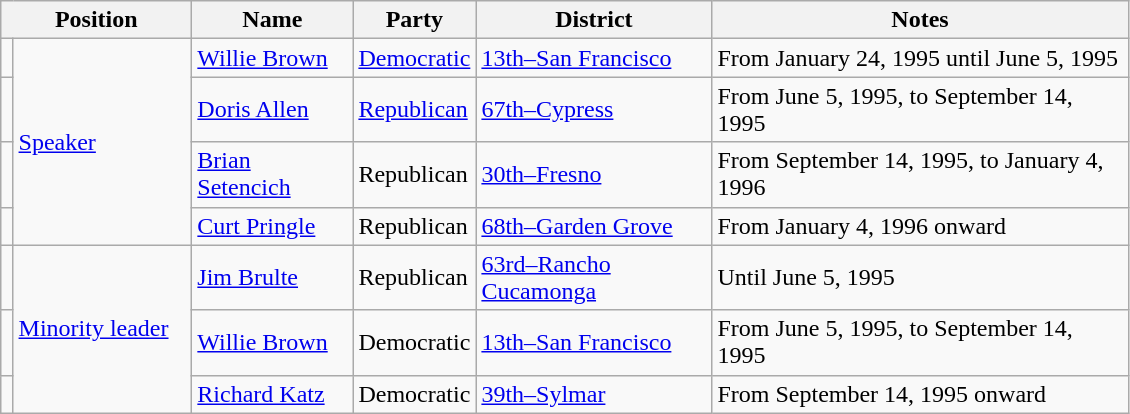<table class="wikitable" style="font-size:100%">
<tr>
<th scope="col" colspan="2" width="120">Position</th>
<th scope="col" width="100">Name</th>
<th scope="col" width="70">Party</th>
<th scope="col" width="150">District</th>
<th scope="col" width="270">Notes</th>
</tr>
<tr>
<td></td>
<td rowspan="4"><a href='#'>Speaker</a></td>
<td><a href='#'>Willie Brown</a></td>
<td><a href='#'>Democratic</a></td>
<td><a href='#'>13th–San Francisco</a></td>
<td>From January 24, 1995 until June 5, 1995</td>
</tr>
<tr>
<td></td>
<td><a href='#'>Doris Allen</a></td>
<td><a href='#'>Republican</a></td>
<td><a href='#'>67th–Cypress</a></td>
<td>From June 5, 1995, to September 14, 1995</td>
</tr>
<tr>
<td></td>
<td><a href='#'>Brian Setencich</a></td>
<td>Republican</td>
<td><a href='#'>30th–Fresno</a></td>
<td>From September 14, 1995, to January 4, 1996</td>
</tr>
<tr>
<td></td>
<td><a href='#'>Curt Pringle</a></td>
<td>Republican</td>
<td><a href='#'>68th–Garden Grove</a></td>
<td>From January 4, 1996 onward</td>
</tr>
<tr>
<td></td>
<td rowspan="3"><a href='#'>Minority leader</a></td>
<td><a href='#'>Jim Brulte</a></td>
<td>Republican</td>
<td><a href='#'>63rd–Rancho Cucamonga</a></td>
<td>Until June 5, 1995</td>
</tr>
<tr>
<td></td>
<td><a href='#'>Willie Brown</a></td>
<td>Democratic</td>
<td><a href='#'>13th–San Francisco</a></td>
<td>From June 5, 1995, to September 14, 1995</td>
</tr>
<tr>
<td></td>
<td><a href='#'>Richard Katz</a></td>
<td>Democratic</td>
<td><a href='#'>39th–Sylmar</a></td>
<td>From September 14, 1995 onward</td>
</tr>
</table>
